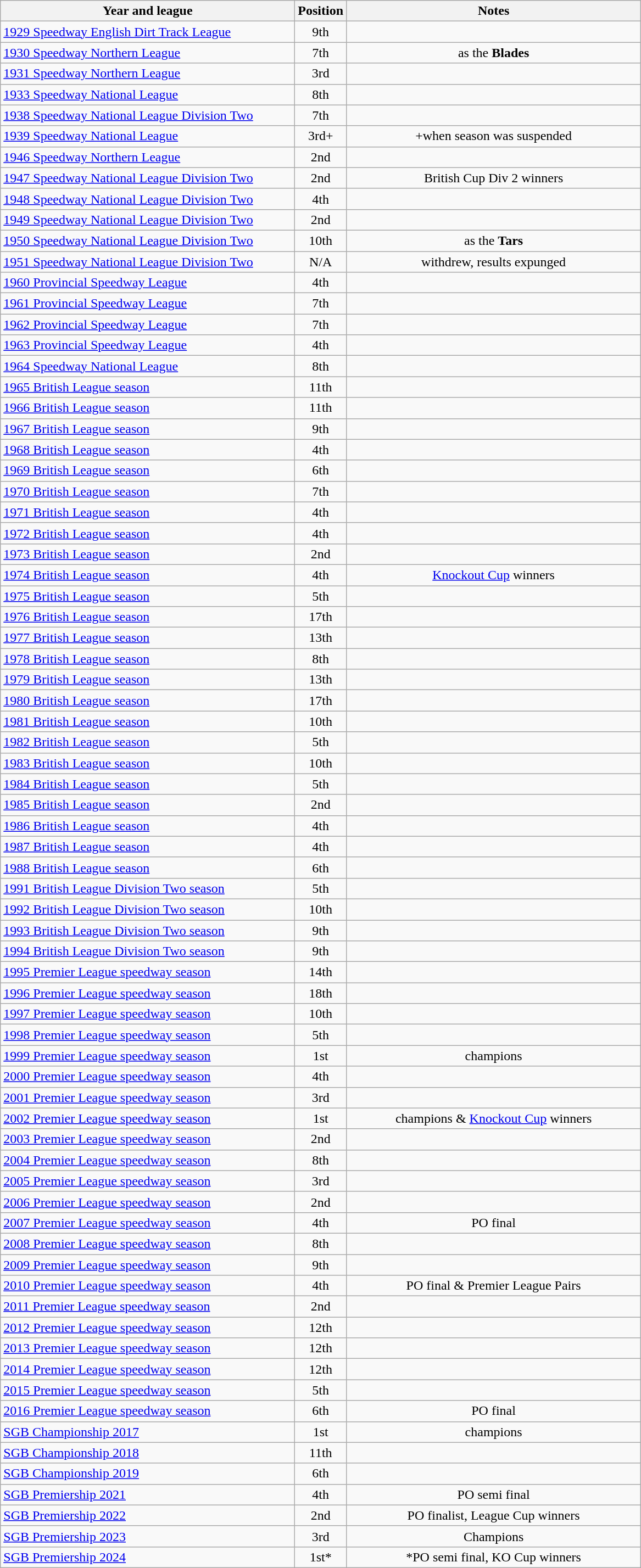<table class="wikitable">
<tr>
<th width=350>Year and league</th>
<th width=50>Position</th>
<th width=350>Notes</th>
</tr>
<tr align=center>
<td align="left"><a href='#'>1929 Speedway English Dirt Track League</a></td>
<td>9th</td>
<td></td>
</tr>
<tr align=center>
<td align="left"><a href='#'>1930 Speedway Northern League</a></td>
<td>7th</td>
<td>as the <strong>Blades</strong></td>
</tr>
<tr align=center>
<td align="left"><a href='#'>1931 Speedway Northern League</a></td>
<td>3rd</td>
<td></td>
</tr>
<tr align=center>
<td align="left"><a href='#'>1933 Speedway National League</a></td>
<td>8th</td>
<td></td>
</tr>
<tr align=center>
<td align="left"><a href='#'>1938 Speedway National League Division Two</a></td>
<td>7th</td>
<td></td>
</tr>
<tr align=center>
<td align="left"><a href='#'>1939 Speedway National League</a></td>
<td>3rd+</td>
<td>+when season was suspended</td>
</tr>
<tr align=center>
<td align="left"><a href='#'>1946 Speedway Northern League</a></td>
<td>2nd</td>
<td></td>
</tr>
<tr align=center>
<td align="left"><a href='#'>1947 Speedway National League Division Two</a></td>
<td>2nd</td>
<td>British Cup Div 2 winners</td>
</tr>
<tr align=center>
<td align="left"><a href='#'>1948 Speedway National League Division Two</a></td>
<td>4th</td>
<td></td>
</tr>
<tr align=center>
<td align="left"><a href='#'>1949 Speedway National League Division Two</a></td>
<td>2nd</td>
<td></td>
</tr>
<tr align=center>
<td align="left"><a href='#'>1950 Speedway National League Division Two</a></td>
<td>10th</td>
<td>as the <strong>Tars</strong></td>
</tr>
<tr align=center>
<td align="left"><a href='#'>1951 Speedway National League Division Two</a></td>
<td>N/A</td>
<td>withdrew, results expunged</td>
</tr>
<tr align=center>
<td align="left"><a href='#'>1960 Provincial Speedway League</a></td>
<td>4th</td>
<td></td>
</tr>
<tr align=center>
<td align="left"><a href='#'>1961 Provincial Speedway League</a></td>
<td>7th</td>
<td></td>
</tr>
<tr align=center>
<td align="left"><a href='#'>1962 Provincial Speedway League</a></td>
<td>7th</td>
<td></td>
</tr>
<tr align=center>
<td align="left"><a href='#'>1963 Provincial Speedway League</a></td>
<td>4th</td>
<td></td>
</tr>
<tr align=center>
<td align="left"><a href='#'>1964 Speedway National League</a></td>
<td>8th</td>
<td></td>
</tr>
<tr align=center>
<td align="left"><a href='#'>1965 British League season</a></td>
<td>11th</td>
<td></td>
</tr>
<tr align=center>
<td align="left"><a href='#'>1966 British League season</a></td>
<td>11th</td>
<td></td>
</tr>
<tr align=center>
<td align="left"><a href='#'>1967 British League season</a></td>
<td>9th</td>
<td></td>
</tr>
<tr align=center>
<td align="left"><a href='#'>1968 British League season</a></td>
<td>4th</td>
<td></td>
</tr>
<tr align=center>
<td align="left"><a href='#'>1969 British League season</a></td>
<td>6th</td>
<td></td>
</tr>
<tr align=center>
<td align="left"><a href='#'>1970 British League season</a></td>
<td>7th</td>
<td></td>
</tr>
<tr align=center>
<td align="left"><a href='#'>1971 British League season</a></td>
<td>4th</td>
<td></td>
</tr>
<tr align=center>
<td align="left"><a href='#'>1972 British League season</a></td>
<td>4th</td>
<td></td>
</tr>
<tr align=center>
<td align="left"><a href='#'>1973 British League season</a></td>
<td>2nd</td>
<td></td>
</tr>
<tr align=center>
<td align="left"><a href='#'>1974 British League season</a></td>
<td>4th</td>
<td><a href='#'>Knockout Cup</a> winners</td>
</tr>
<tr align=center>
<td align="left"><a href='#'>1975 British League season</a></td>
<td>5th</td>
<td></td>
</tr>
<tr align=center>
<td align="left"><a href='#'>1976 British League season</a></td>
<td>17th</td>
<td></td>
</tr>
<tr align=center>
<td align="left"><a href='#'>1977 British League season</a></td>
<td>13th</td>
<td></td>
</tr>
<tr align=center>
<td align="left"><a href='#'>1978 British League season</a></td>
<td>8th</td>
<td></td>
</tr>
<tr align=center>
<td align="left"><a href='#'>1979 British League season</a></td>
<td>13th</td>
<td></td>
</tr>
<tr align=center>
<td align="left"><a href='#'>1980 British League season</a></td>
<td>17th</td>
<td></td>
</tr>
<tr align=center>
<td align="left"><a href='#'>1981 British League season</a></td>
<td>10th</td>
<td></td>
</tr>
<tr align=center>
<td align="left"><a href='#'>1982 British League season</a></td>
<td>5th</td>
<td></td>
</tr>
<tr align=center>
<td align="left"><a href='#'>1983 British League season</a></td>
<td>10th</td>
<td></td>
</tr>
<tr align=center>
<td align="left"><a href='#'>1984 British League season</a></td>
<td>5th</td>
<td></td>
</tr>
<tr align=center>
<td align="left"><a href='#'>1985 British League season</a></td>
<td>2nd</td>
<td></td>
</tr>
<tr align=center>
<td align="left"><a href='#'>1986 British League season</a></td>
<td>4th</td>
<td></td>
</tr>
<tr align=center>
<td align="left"><a href='#'>1987 British League season</a></td>
<td>4th</td>
<td></td>
</tr>
<tr align=center>
<td align="left"><a href='#'>1988 British League season</a></td>
<td>6th</td>
<td></td>
</tr>
<tr align=center>
<td align="left"><a href='#'>1991 British League Division Two season</a></td>
<td>5th</td>
<td></td>
</tr>
<tr align=center>
<td align="left"><a href='#'>1992 British League Division Two season</a></td>
<td>10th</td>
<td></td>
</tr>
<tr align=center>
<td align="left"><a href='#'>1993 British League Division Two season</a></td>
<td>9th</td>
<td></td>
</tr>
<tr align=center>
<td align="left"><a href='#'>1994 British League Division Two season</a></td>
<td>9th</td>
<td></td>
</tr>
<tr align=center>
<td align="left"><a href='#'>1995 Premier League speedway season</a></td>
<td>14th</td>
<td></td>
</tr>
<tr align=center>
<td align="left"><a href='#'>1996 Premier League speedway season</a></td>
<td>18th</td>
<td></td>
</tr>
<tr align=center>
<td align="left"><a href='#'>1997 Premier League speedway season</a></td>
<td>10th</td>
<td></td>
</tr>
<tr align=center>
<td align="left"><a href='#'>1998 Premier League speedway season</a></td>
<td>5th</td>
<td></td>
</tr>
<tr align=center>
<td align="left"><a href='#'>1999 Premier League speedway season</a></td>
<td>1st</td>
<td>champions</td>
</tr>
<tr align=center>
<td align="left"><a href='#'>2000 Premier League speedway season</a></td>
<td>4th</td>
<td></td>
</tr>
<tr align=center>
<td align="left"><a href='#'>2001 Premier League speedway season</a></td>
<td>3rd</td>
<td></td>
</tr>
<tr align=center>
<td align="left"><a href='#'>2002 Premier League speedway season</a></td>
<td>1st</td>
<td>champions & <a href='#'>Knockout Cup</a> winners</td>
</tr>
<tr align=center>
<td align="left"><a href='#'>2003 Premier League speedway season</a></td>
<td>2nd</td>
<td></td>
</tr>
<tr align=center>
<td align="left"><a href='#'>2004 Premier League speedway season</a></td>
<td>8th</td>
<td></td>
</tr>
<tr align=center>
<td align="left"><a href='#'>2005 Premier League speedway season</a></td>
<td>3rd</td>
<td></td>
</tr>
<tr align=center>
<td align="left"><a href='#'>2006 Premier League speedway season</a></td>
<td>2nd</td>
<td></td>
</tr>
<tr align=center>
<td align="left"><a href='#'>2007 Premier League speedway season</a></td>
<td>4th</td>
<td>PO final</td>
</tr>
<tr align=center>
<td align="left"><a href='#'>2008 Premier League speedway season</a></td>
<td>8th</td>
<td></td>
</tr>
<tr align=center>
<td align="left"><a href='#'>2009 Premier League speedway season</a></td>
<td>9th</td>
<td></td>
</tr>
<tr align=center>
<td align="left"><a href='#'>2010 Premier League speedway season</a></td>
<td>4th</td>
<td>PO final & Premier League Pairs</td>
</tr>
<tr align=center>
<td align="left"><a href='#'>2011 Premier League speedway season</a></td>
<td>2nd</td>
<td></td>
</tr>
<tr align=center>
<td align="left"><a href='#'>2012 Premier League speedway season</a></td>
<td>12th</td>
<td></td>
</tr>
<tr align=center>
<td align="left"><a href='#'>2013 Premier League speedway season</a></td>
<td>12th</td>
<td></td>
</tr>
<tr align=center>
<td align="left"><a href='#'>2014 Premier League speedway season</a></td>
<td>12th</td>
<td></td>
</tr>
<tr align=center>
<td align="left"><a href='#'>2015 Premier League speedway season</a></td>
<td>5th</td>
<td></td>
</tr>
<tr align=center>
<td align="left"><a href='#'>2016 Premier League speedway season</a></td>
<td>6th</td>
<td>PO final</td>
</tr>
<tr align=center>
<td align="left"><a href='#'>SGB Championship 2017</a></td>
<td>1st</td>
<td>champions</td>
</tr>
<tr align=center>
<td align="left"><a href='#'>SGB Championship 2018</a></td>
<td>11th</td>
<td></td>
</tr>
<tr align=center>
<td align="left"><a href='#'>SGB Championship 2019</a></td>
<td>6th</td>
<td></td>
</tr>
<tr align=center>
<td align="left"><a href='#'>SGB Premiership 2021</a></td>
<td>4th</td>
<td>PO semi final</td>
</tr>
<tr align=center>
<td align="left"><a href='#'>SGB Premiership 2022</a></td>
<td>2nd</td>
<td>PO finalist, League Cup winners</td>
</tr>
<tr align=center>
<td align="left"><a href='#'>SGB Premiership 2023</a></td>
<td>3rd</td>
<td>Champions</td>
</tr>
<tr align=center>
<td align="left"><a href='#'>SGB Premiership 2024</a></td>
<td>1st*</td>
<td>*PO semi final, KO Cup winners</td>
</tr>
</table>
